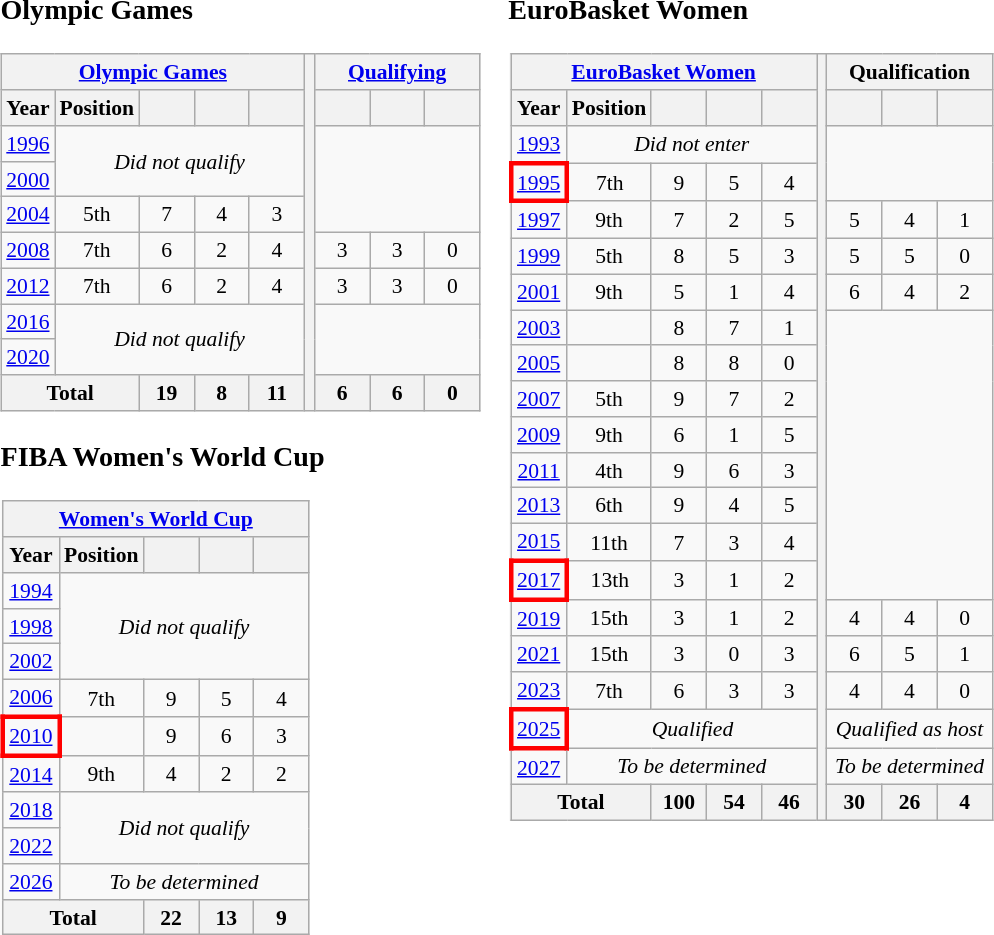<table>
<tr>
<td valign=top width=0%><br><h3>Olympic Games</h3><table class="wikitable" style="text-align: center;font-size:90%;">
<tr>
<th colspan=5><a href='#'>Olympic Games</a></th>
<th rowspan="10"></th>
<th colspan=3><a href='#'>Qualifying</a></th>
</tr>
<tr>
<th>Year</th>
<th>Position</th>
<th width=30></th>
<th width=30></th>
<th width=30></th>
<th width=30></th>
<th width=30></th>
<th width=30></th>
</tr>
<tr>
<td> <a href='#'>1996</a></td>
<td colspan="4" rowspan="2"><em>Did not qualify</em></td>
<td colspan="3" rowspan="3"></td>
</tr>
<tr>
<td> <a href='#'>2000</a></td>
</tr>
<tr>
<td> <a href='#'>2004</a></td>
<td>5th</td>
<td>7</td>
<td>4</td>
<td>3</td>
</tr>
<tr>
<td> <a href='#'>2008</a></td>
<td>7th</td>
<td>6</td>
<td>2</td>
<td>4</td>
<td>3</td>
<td>3</td>
<td>0</td>
</tr>
<tr>
<td> <a href='#'>2012</a></td>
<td>7th</td>
<td>6</td>
<td>2</td>
<td>4</td>
<td>3</td>
<td>3</td>
<td>0</td>
</tr>
<tr>
<td> <a href='#'>2016</a></td>
<td colspan="4" rowspan="2"><em>Did not qualify</em></td>
</tr>
<tr>
<td> <a href='#'>2020</a></td>
</tr>
<tr>
<th colspan=2>Total</th>
<th>19</th>
<th>8</th>
<th>11</th>
<th>6</th>
<th>6</th>
<th>0</th>
</tr>
</table>
<h3>FIBA Women's World Cup</h3><table class="wikitable" style="text-align: center;font-size:90%;">
<tr>
<th colspan=5><a href='#'>Women's World Cup</a></th>
</tr>
<tr>
<th>Year</th>
<th>Position</th>
<th width=30></th>
<th width=30></th>
<th width=30></th>
</tr>
<tr>
<td> <a href='#'>1994</a></td>
<td colspan="4" rowspan="3"><em>Did not qualify</em></td>
</tr>
<tr>
<td> <a href='#'>1998</a></td>
</tr>
<tr>
<td> <a href='#'>2002</a></td>
</tr>
<tr>
<td> <a href='#'>2006</a></td>
<td>7th</td>
<td>9</td>
<td>5</td>
<td>4</td>
</tr>
<tr>
<td style="border: 3px solid red"> <a href='#'>2010</a></td>
<td></td>
<td>9</td>
<td>6</td>
<td>3</td>
</tr>
<tr>
<td> <a href='#'>2014</a></td>
<td>9th</td>
<td>4</td>
<td>2</td>
<td>2</td>
</tr>
<tr>
<td> <a href='#'>2018</a></td>
<td colspan="4" rowspan=2><em>Did not qualify</em></td>
</tr>
<tr>
<td> <a href='#'>2022</a></td>
</tr>
<tr>
<td> <a href='#'>2026</a></td>
<td colspan="4"><em>To be determined</em></td>
</tr>
<tr>
<th colspan=2>Total</th>
<th>22</th>
<th>13</th>
<th>9</th>
</tr>
</table>
</td>
<td valign=top width=0%><br><h3>EuroBasket Women</h3><table class="wikitable" style="text-align: center;font-size:90%;">
<tr>
<th colspan=5><a href='#'>EuroBasket Women</a></th>
<th rowspan="21"></th>
<th colspan=3>Qualification</th>
</tr>
<tr>
<th>Year</th>
<th>Position</th>
<th width=30></th>
<th width=30></th>
<th width=30></th>
<th width=30></th>
<th width=30></th>
<th width=30></th>
</tr>
<tr>
<td> <a href='#'>1993</a></td>
<td colspan="4"><em>Did not enter</em></td>
<td colspan="3" rowspan="2"></td>
</tr>
<tr>
<td style="border: 3px solid red"> <a href='#'>1995</a></td>
<td>7th</td>
<td>9</td>
<td>5</td>
<td>4</td>
</tr>
<tr>
<td> <a href='#'>1997</a></td>
<td>9th</td>
<td>7</td>
<td>2</td>
<td>5</td>
<td>5</td>
<td>4</td>
<td>1</td>
</tr>
<tr>
<td> <a href='#'>1999</a></td>
<td>5th</td>
<td>8</td>
<td>5</td>
<td>3</td>
<td>5</td>
<td>5</td>
<td>0</td>
</tr>
<tr>
<td> <a href='#'>2001</a></td>
<td>9th</td>
<td>5</td>
<td>1</td>
<td>4</td>
<td>6</td>
<td>4</td>
<td>2</td>
</tr>
<tr>
<td> <a href='#'>2003</a></td>
<td></td>
<td>8</td>
<td>7</td>
<td>1</td>
<td colspan="3" rowspan="8"></td>
</tr>
<tr>
<td> <a href='#'>2005</a></td>
<td></td>
<td>8</td>
<td>8</td>
<td>0</td>
</tr>
<tr>
<td> <a href='#'>2007</a></td>
<td>5th</td>
<td>9</td>
<td>7</td>
<td>2</td>
</tr>
<tr>
<td> <a href='#'>2009</a></td>
<td>9th</td>
<td>6</td>
<td>1</td>
<td>5</td>
</tr>
<tr>
<td> <a href='#'>2011</a></td>
<td>4th</td>
<td>9</td>
<td>6</td>
<td>3</td>
</tr>
<tr>
<td> <a href='#'>2013</a></td>
<td>6th</td>
<td>9</td>
<td>4</td>
<td>5</td>
</tr>
<tr>
<td> <a href='#'>2015</a></td>
<td>11th</td>
<td>7</td>
<td>3</td>
<td>4</td>
</tr>
<tr>
<td style="border: 3px solid red"> <a href='#'>2017</a></td>
<td>13th</td>
<td>3</td>
<td>1</td>
<td>2</td>
</tr>
<tr>
<td> <a href='#'>2019</a></td>
<td>15th</td>
<td>3</td>
<td>1</td>
<td>2</td>
<td>4</td>
<td>4</td>
<td>0</td>
</tr>
<tr>
<td> <a href='#'>2021</a></td>
<td>15th</td>
<td>3</td>
<td>0</td>
<td>3</td>
<td>6</td>
<td>5</td>
<td>1</td>
</tr>
<tr>
<td> <a href='#'>2023</a></td>
<td>7th</td>
<td>6</td>
<td>3</td>
<td>3</td>
<td>4</td>
<td>4</td>
<td>0</td>
</tr>
<tr>
<td style="border: 3px solid red"> <a href='#'>2025</a></td>
<td colspan=4><em>Qualified</em></td>
<td colspan=3><em>Qualified as host</em></td>
</tr>
<tr>
<td> <a href='#'>2027</a></td>
<td colspan=4><em>To be determined</em></td>
<td colspan=3><em>To be determined</em></td>
</tr>
<tr>
<th colspan=2>Total</th>
<th>100</th>
<th>54</th>
<th>46</th>
<th>30</th>
<th>26</th>
<th>4</th>
</tr>
</table>
</td>
</tr>
</table>
